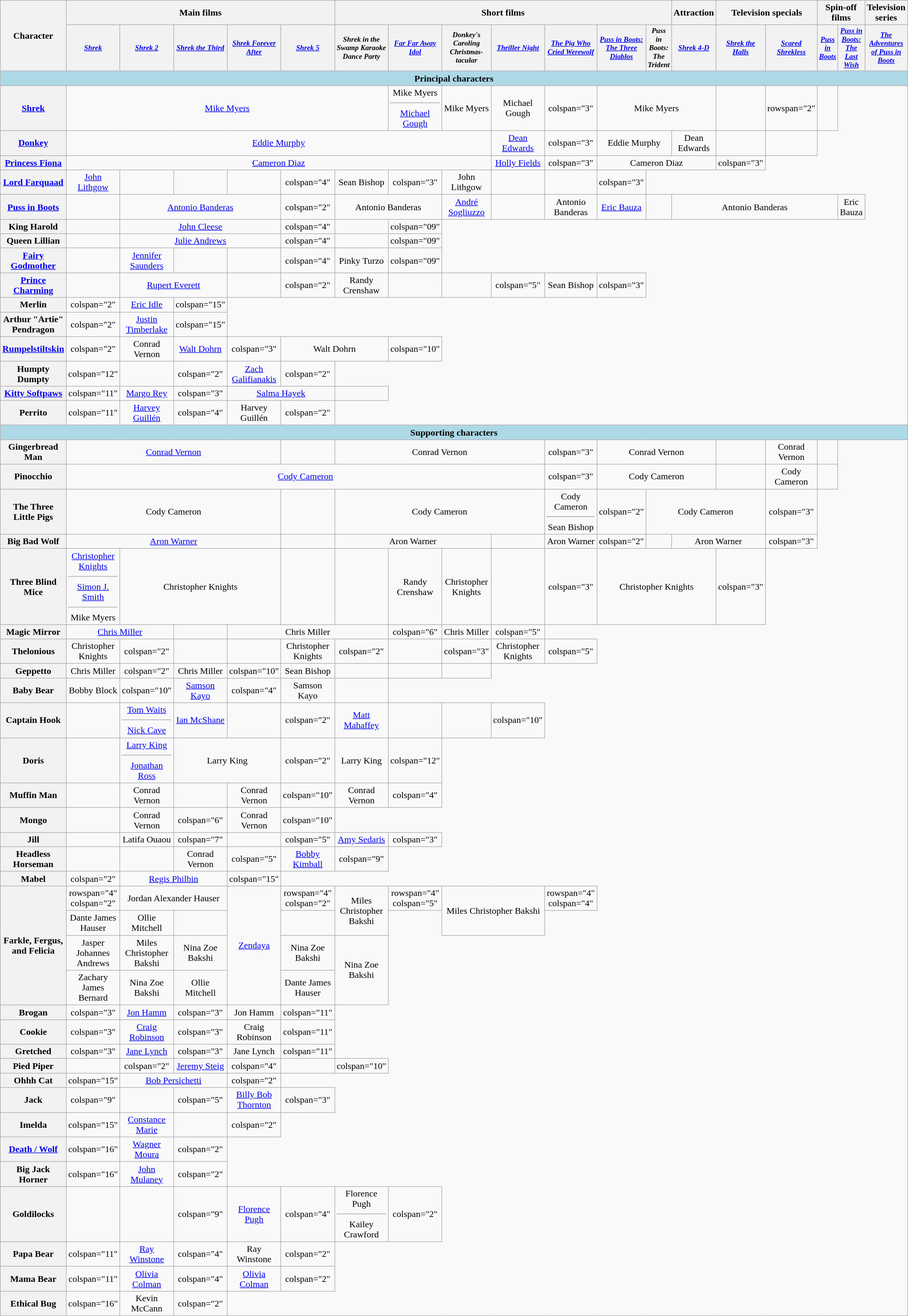<table class="wikitable sortable" style="text-align:center; width:99%;">
<tr>
<th rowspan="2" style="width:7.33%;">Character</th>
<th colspan="5">Main films</th>
<th colspan="7">Short films</th>
<th>Attraction</th>
<th colspan="2">Television specials</th>
<th colspan="2">Spin-off films</th>
<th>Television series</th>
</tr>
<tr style="font-size:80%">
<th><em><a href='#'>Shrek</a></em></th>
<th><em><a href='#'>Shrek 2</a></em></th>
<th><em><a href='#'>Shrek the Third</a></em></th>
<th><em><a href='#'>Shrek Forever After</a></em></th>
<th><em><a href='#'>Shrek 5</a></em></th>
<th><em>Shrek in the Swamp Karaoke Dance Party</em></th>
<th><em><a href='#'>Far Far Away Idol</a></em></th>
<th><em>Donkey's Caroling Christmas-tacular</em></th>
<th><em><a href='#'>Thriller Night</a></em></th>
<th><em><a href='#'>The Pig Who Cried Werewolf</a></em></th>
<th><em><a href='#'>Puss in Boots: The Three Diablos</a></em></th>
<th><em>Puss in Boots: The Trident</em></th>
<th><em><a href='#'>Shrek 4-D</a></em></th>
<th><em><a href='#'>Shrek the Halls</a></em></th>
<th><em><a href='#'>Scared Shrekless</a></em></th>
<th><em><a href='#'>Puss in Boots</a></em></th>
<th><em><a href='#'>Puss in Boots: The Last Wish</a></em></th>
<th><em><a href='#'>The Adventures of Puss in Boots</a></em></th>
</tr>
<tr>
<th colspan="19" style="background-color:lightblue;"><strong>Principal characters</strong></th>
</tr>
<tr>
<th><a href='#'>Shrek</a></th>
<td colspan="6"><a href='#'>Mike Myers</a></td>
<td>Mike Myers<hr><a href='#'>Michael Gough</a></td>
<td>Mike Myers</td>
<td>Michael Gough</td>
<td>colspan="3" </td>
<td colspan="3">Mike Myers</td>
<td></td>
<td>rowspan="2" </td>
<td></td>
</tr>
<tr>
<th><a href='#'>Donkey</a></th>
<td colspan="8"><a href='#'>Eddie Murphy</a></td>
<td><a href='#'>Dean Edwards</a></td>
<td>colspan="3" </td>
<td colspan="2">Eddie Murphy</td>
<td>Dean Edwards</td>
<td></td>
<td></td>
</tr>
<tr>
<th><a href='#'>Princess Fiona</a></th>
<td colspan="8"><a href='#'>Cameron Diaz</a></td>
<td><a href='#'>Holly Fields</a></td>
<td>colspan="3" </td>
<td colspan="3">Cameron Diaz</td>
<td>colspan="3" </td>
</tr>
<tr>
<th><a href='#'>Lord Farquaad</a></th>
<td><a href='#'>John Lithgow</a></td>
<td></td>
<td></td>
<td></td>
<td>colspan="4" </td>
<td>Sean Bishop</td>
<td>colspan="3" </td>
<td>John Lithgow</td>
<td></td>
<td></td>
<td>colspan="3" </td>
</tr>
<tr>
<th><a href='#'>Puss in Boots</a></th>
<td></td>
<td colspan="3"><a href='#'>Antonio Banderas</a></td>
<td>colspan="2" </td>
<td colspan="2">Antonio Banderas</td>
<td><a href='#'>André Sogliuzzo</a></td>
<td></td>
<td>Antonio Banderas</td>
<td><a href='#'>Eric Bauza</a></td>
<td></td>
<td colspan="4">Antonio Banderas</td>
<td>Eric Bauza</td>
</tr>
<tr>
<th>King Harold</th>
<td></td>
<td colspan="3"><a href='#'>John Cleese</a></td>
<td>colspan="4" </td>
<td></td>
<td>colspan="09" </td>
</tr>
<tr>
<th>Queen Lillian</th>
<td></td>
<td colspan="3"><a href='#'>Julie Andrews</a></td>
<td>colspan="4" </td>
<td></td>
<td>colspan="09" </td>
</tr>
<tr>
<th><a href='#'>Fairy Godmother</a></th>
<td></td>
<td><a href='#'>Jennifer Saunders</a></td>
<td></td>
<td></td>
<td>colspan="4" </td>
<td>Pinky Turzo</td>
<td>colspan="09" </td>
</tr>
<tr>
<th><a href='#'>Prince Charming</a></th>
<td></td>
<td colspan="2"><a href='#'>Rupert Everett</a></td>
<td></td>
<td>colspan="2" </td>
<td>Randy Crenshaw</td>
<td></td>
<td></td>
<td>colspan="5" </td>
<td>Sean Bishop</td>
<td>colspan="3" </td>
</tr>
<tr>
<th>Merlin</th>
<td>colspan="2" </td>
<td><a href='#'>Eric Idle</a></td>
<td>colspan="15" </td>
</tr>
<tr>
<th>Arthur "Artie" Pendragon</th>
<td>colspan="2" </td>
<td><a href='#'>Justin Timberlake</a></td>
<td>colspan="15" </td>
</tr>
<tr>
<th><a href='#'>Rumpelstiltskin</a></th>
<td>colspan="2" </td>
<td>Conrad Vernon</td>
<td><a href='#'>Walt Dohrn</a></td>
<td>colspan="3" </td>
<td colspan="2">Walt Dohrn</td>
<td>colspan="10" </td>
</tr>
<tr>
<th>Humpty Dumpty</th>
<td>colspan="12" </td>
<td></td>
<td>colspan="2" </td>
<td><a href='#'>Zach Galifianakis</a></td>
<td>colspan="2" </td>
</tr>
<tr>
<th><a href='#'>Kitty Softpaws</a></th>
<td>colspan="11" </td>
<td><a href='#'>Margo Rey</a></td>
<td>colspan="3" </td>
<td colspan="2"><a href='#'>Salma Hayek</a></td>
<td></td>
</tr>
<tr>
<th>Perrito</th>
<td>colspan="11" </td>
<td><a href='#'>Harvey Guillén</a></td>
<td>colspan="4" </td>
<td>Harvey Guillén</td>
<td>colspan="2" </td>
</tr>
<tr>
<th colspan="19" style="background-color:lightblue;"><strong>Supporting characters</strong></th>
</tr>
<tr>
<th>Gingerbread Man</th>
<td colspan="4"><a href='#'>Conrad Vernon</a></td>
<td></td>
<td colspan="4">Conrad Vernon</td>
<td>colspan="3" </td>
<td colspan="3">Conrad Vernon</td>
<td></td>
<td>Conrad Vernon</td>
<td></td>
</tr>
<tr>
<th>Pinocchio</th>
<td colspan="9"><a href='#'>Cody Cameron</a></td>
<td>colspan="3" </td>
<td colspan="3">Cody Cameron</td>
<td></td>
<td>Cody Cameron</td>
<td></td>
</tr>
<tr>
<th>The Three Little Pigs</th>
<td colspan="4">Cody Cameron</td>
<td></td>
<td colspan="4">Cody Cameron</td>
<td>Cody Cameron<hr>Sean Bishop</td>
<td>colspan="2" </td>
<td colspan="3">Cody Cameron</td>
<td>colspan="3" </td>
</tr>
<tr>
<th>Big Bad Wolf</th>
<td colspan="4"><a href='#'>Aron Warner</a></td>
<td></td>
<td colspan="3">Aron Warner</td>
<td></td>
<td>Aron Warner</td>
<td>colspan="2" </td>
<td></td>
<td colspan="2">Aron Warner</td>
<td>colspan="3" </td>
</tr>
<tr>
<th>Three Blind Mice</th>
<td><a href='#'>Christopher Knights</a><hr><a href='#'>Simon J. Smith</a><hr>Mike Myers</td>
<td colspan="3">Christopher Knights</td>
<td></td>
<td></td>
<td>Randy Crenshaw</td>
<td>Christopher Knights</td>
<td></td>
<td>colspan="3" </td>
<td colspan="3">Christopher Knights</td>
<td>colspan="3" </td>
</tr>
<tr>
<th>Magic Mirror</th>
<td colspan="2"><a href='#'>Chris Miller</a></td>
<td></td>
<td colspan="3">Chris Miller</td>
<td>colspan="6" </td>
<td>Chris Miller</td>
<td>colspan="5" </td>
</tr>
<tr>
<th>Thelonious</th>
<td>Christopher Knights</td>
<td>colspan="2" </td>
<td></td>
<td></td>
<td>Christopher Knights</td>
<td>colspan="2" </td>
<td></td>
<td>colspan="3" </td>
<td>Christopher Knights</td>
<td>colspan="5" </td>
</tr>
<tr>
<th>Geppetto</th>
<td>Chris Miller</td>
<td>colspan="2" </td>
<td>Chris Miller</td>
<td>colspan="10" </td>
<td>Sean Bishop</td>
<td></td>
<td></td>
<td></td>
</tr>
<tr>
<th>Baby Bear</th>
<td>Bobby Block</td>
<td>colspan="10" </td>
<td><a href='#'>Samson Kayo</a></td>
<td>colspan="4" </td>
<td>Samson Kayo</td>
<td></td>
</tr>
<tr>
<th>Captain Hook</th>
<td></td>
<td><a href='#'>Tom Waits</a><hr><a href='#'>Nick Cave</a></td>
<td><a href='#'>Ian McShane</a></td>
<td></td>
<td>colspan="2"  </td>
<td><a href='#'>Matt Mahaffey</a></td>
<td></td>
<td></td>
<td>colspan="10" </td>
</tr>
<tr>
<th>Doris</th>
<td></td>
<td><a href='#'>Larry King</a><hr><a href='#'>Jonathan Ross</a></td>
<td colspan="2">Larry King</td>
<td>colspan="2"  </td>
<td>Larry King</td>
<td>colspan="12" </td>
</tr>
<tr>
<th>Muffin Man</th>
<td></td>
<td>Conrad Vernon</td>
<td></td>
<td>Conrad Vernon</td>
<td>colspan="10" </td>
<td>Conrad Vernon</td>
<td>colspan="4" </td>
</tr>
<tr>
<th>Mongo</th>
<td></td>
<td>Conrad Vernon</td>
<td>colspan="6" </td>
<td>Conrad Vernon</td>
<td>colspan="10" </td>
</tr>
<tr>
<th>Jill</th>
<td></td>
<td>Latifa Ouaou</td>
<td>colspan="7" </td>
<td></td>
<td>colspan="5" </td>
<td><a href='#'>Amy Sedaris</a></td>
<td>colspan="3" </td>
</tr>
<tr>
<th>Headless Horseman</th>
<td></td>
<td></td>
<td>Conrad Vernon</td>
<td>colspan="5" </td>
<td><a href='#'>Bobby Kimball</a></td>
<td>colspan="9" </td>
</tr>
<tr>
<th>Mabel</th>
<td>colspan="2" </td>
<td colspan="2"><a href='#'>Regis Philbin</a></td>
<td>colspan="15" </td>
</tr>
<tr>
<th rowspan="4">Farkle, Fergus, and Felicia</th>
<td>rowspan="4" colspan="2" </td>
<td colspan="2">Jordan Alexander Hauser</td>
<td rowspan="4"><a href='#'>Zendaya</a></td>
<td>rowspan="4" colspan="2" </td>
<td rowspan="2">Miles Christopher Bakshi</td>
<td>rowspan="4" colspan="5" </td>
<td colspan="2" rowspan="2">Miles Christopher Bakshi</td>
<td>rowspan="4" colspan="4" </td>
</tr>
<tr>
<td>Dante James Hauser</td>
<td>Ollie Mitchell</td>
</tr>
<tr>
<td>Jasper Johannes Andrews</td>
<td>Miles Christopher Bakshi</td>
<td>Nina Zoe Bakshi</td>
<td>Nina Zoe Bakshi</td>
<td rowspan="2">Nina Zoe Bakshi</td>
</tr>
<tr>
<td>Zachary James Bernard</td>
<td>Nina Zoe Bakshi</td>
<td>Ollie Mitchell</td>
<td>Dante James Hauser</td>
</tr>
<tr>
<th>Brogan</th>
<td>colspan="3" </td>
<td><a href='#'>Jon Hamm</a></td>
<td>colspan="3" </td>
<td>Jon Hamm</td>
<td>colspan="11" </td>
</tr>
<tr>
<th>Cookie</th>
<td>colspan="3" </td>
<td><a href='#'>Craig Robinson</a></td>
<td>colspan="3" </td>
<td>Craig Robinson</td>
<td>colspan="11" </td>
</tr>
<tr>
<th>Gretched</th>
<td>colspan="3" </td>
<td><a href='#'>Jane Lynch</a></td>
<td>colspan="3" </td>
<td>Jane Lynch</td>
<td>colspan="11" </td>
</tr>
<tr>
<th>Pied Piper</th>
<td></td>
<td>colspan="2" </td>
<td><a href='#'>Jeremy Steig</a></td>
<td>colspan="4" </td>
<td></td>
<td>colspan="10" </td>
</tr>
<tr>
<th>Ohhh Cat</th>
<td>colspan="15" </td>
<td colspan="2"><a href='#'>Bob Persichetti</a></td>
<td>colspan="2" </td>
</tr>
<tr>
<th>Jack</th>
<td>colspan="9" </td>
<td></td>
<td>colspan="5" </td>
<td><a href='#'>Billy Bob Thornton</a></td>
<td>colspan="3" </td>
</tr>
<tr>
<th>Imelda</th>
<td>colspan="15" </td>
<td><a href='#'>Constance Marie</a></td>
<td></td>
<td>colspan="2" </td>
</tr>
<tr>
<th><a href='#'>Death / Wolf</a></th>
<td>colspan="16" </td>
<td><a href='#'>Wagner Moura</a></td>
<td>colspan="2" </td>
</tr>
<tr>
<th>Big Jack Horner</th>
<td>colspan="16" </td>
<td><a href='#'>John Mulaney</a></td>
<td>colspan="2" </td>
</tr>
<tr>
<th>Goldilocks</th>
<td></td>
<td></td>
<td>colspan="9" </td>
<td><a href='#'>Florence Pugh</a></td>
<td>colspan="4" </td>
<td>Florence Pugh<hr>Kailey Crawford</td>
<td>colspan="2" </td>
</tr>
<tr>
<th>Papa Bear</th>
<td>colspan="11" </td>
<td><a href='#'>Ray Winstone</a></td>
<td>colspan="4" </td>
<td>Ray Winstone</td>
<td>colspan="2" </td>
</tr>
<tr>
<th>Mama Bear</th>
<td>colspan="11" </td>
<td><a href='#'>Olivia Colman</a></td>
<td>colspan="4" </td>
<td><a href='#'>Olivia Colman</a></td>
<td>colspan="2" </td>
</tr>
<tr>
<th>Ethical Bug</th>
<td>colspan="16" </td>
<td>Kevin McCann</td>
<td>colspan="2" </td>
</tr>
</table>
